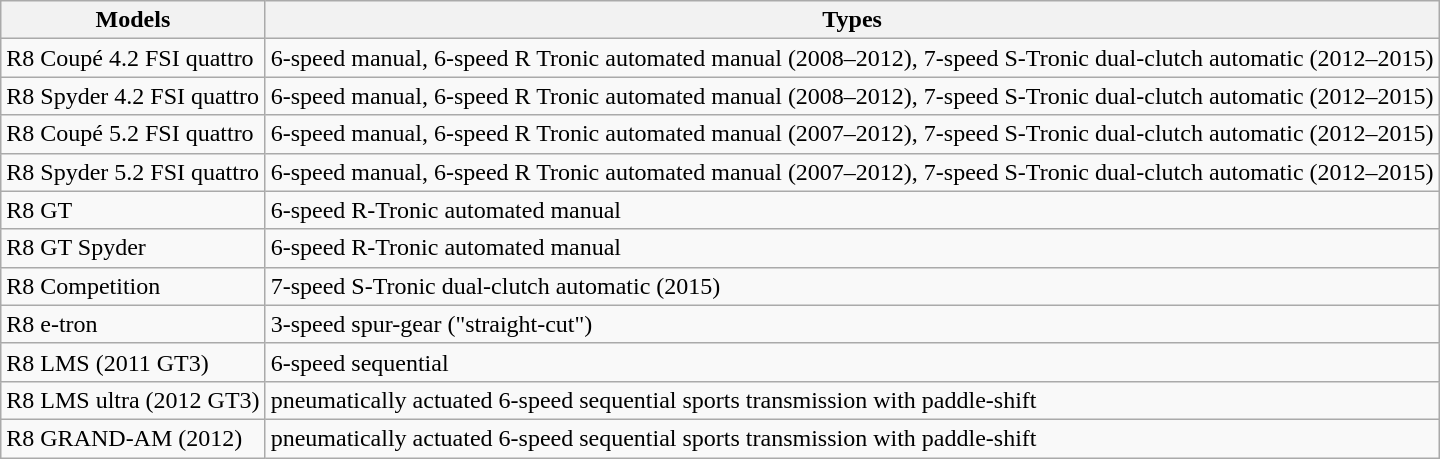<table class="wikitable">
<tr>
<th>Models</th>
<th>Types</th>
</tr>
<tr>
<td>R8 Coupé 4.2 FSI quattro</td>
<td>6-speed manual, 6-speed R Tronic automated manual (2008–2012), 7-speed S-Tronic dual-clutch automatic (2012–2015)</td>
</tr>
<tr>
<td>R8 Spyder 4.2 FSI quattro</td>
<td>6-speed manual, 6-speed R Tronic automated manual (2008–2012), 7-speed S-Tronic dual-clutch automatic (2012–2015)</td>
</tr>
<tr>
<td>R8 Coupé 5.2 FSI quattro</td>
<td>6-speed manual, 6-speed R Tronic automated manual (2007–2012), 7-speed S-Tronic dual-clutch automatic (2012–2015)</td>
</tr>
<tr>
<td>R8 Spyder 5.2 FSI quattro</td>
<td>6-speed manual, 6-speed R Tronic automated manual (2007–2012), 7-speed S-Tronic dual-clutch automatic (2012–2015)</td>
</tr>
<tr>
<td>R8 GT</td>
<td>6-speed R-Tronic automated manual</td>
</tr>
<tr>
<td>R8 GT Spyder</td>
<td>6-speed R-Tronic automated manual</td>
</tr>
<tr>
<td>R8 Competition</td>
<td>7-speed S-Tronic dual-clutch automatic (2015)</td>
</tr>
<tr>
<td>R8 e-tron</td>
<td>3-speed spur-gear ("straight-cut")</td>
</tr>
<tr>
<td>R8 LMS (2011 GT3)</td>
<td>6-speed sequential</td>
</tr>
<tr>
<td>R8 LMS ultra (2012 GT3)</td>
<td>pneumatically actuated 6-speed sequential sports transmission with paddle-shift</td>
</tr>
<tr>
<td>R8 GRAND-AM (2012)</td>
<td>pneumatically actuated 6-speed sequential sports transmission with paddle-shift</td>
</tr>
</table>
